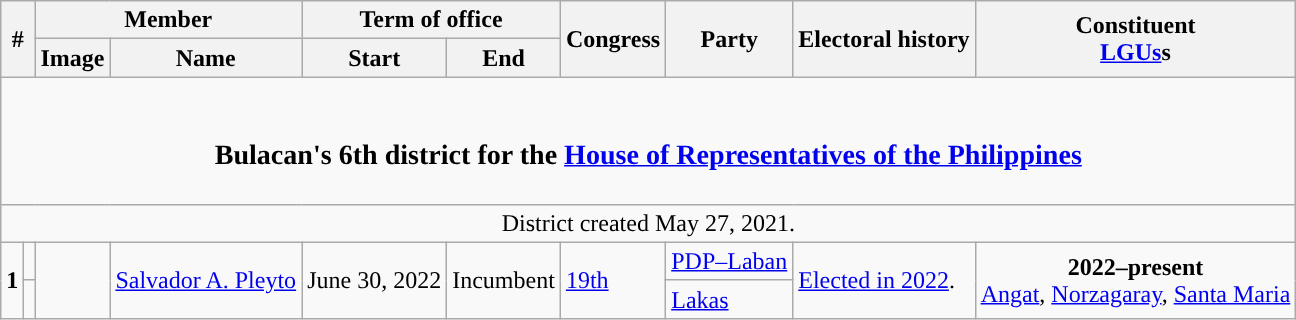<table class=wikitable>
<tr>
<th rowspan="2" colspan="2">#</th>
<th colspan="2">Member</th>
<th colspan="2">Term of office</th>
<th rowspan="2">Congress</th>
<th rowspan="2">Party</th>
<th rowspan="2">Electoral history</th>
<th rowspan="2">Constituent<br><a href='#'>LGUs</a>s</th>
</tr>
<tr>
<th>Image</th>
<th>Name</th>
<th>Start</th>
<th>End</th>
</tr>
<tr>
<td colspan="10" style="text-align:center;"><br><h3>Bulacan's 6th district for the <a href='#'>House of Representatives of the Philippines</a></h3></td>
</tr>
<tr>
<td colspan="10" style="text-align:center;">District created May 27, 2021.</td>
</tr>
<tr>
<td rowspan=2><strong>1</strong></td>
<td style="color:inherit;background:"></td>
<td rowspan=2></td>
<td rowspan=2><a href='#'>Salvador A. Pleyto</a></td>
<td rowspan=2>June 30, 2022</td>
<td rowspan=2>Incumbent</td>
<td rowspan=2><a href='#'>19th</a></td>
<td><a href='#'>PDP–Laban</a></td>
<td rowspan=2><a href='#'>Elected in 2022</a>.</td>
<td rowspan="11" style="text-align:center;"><strong>2022–present</strong><br><a href='#'>Angat</a>, <a href='#'>Norzagaray</a>, <a href='#'>Santa Maria</a></td>
</tr>
<tr>
<td style="color:inherit;background:"></td>
<td><a href='#'>Lakas</a></td>
</tr>
</table>
